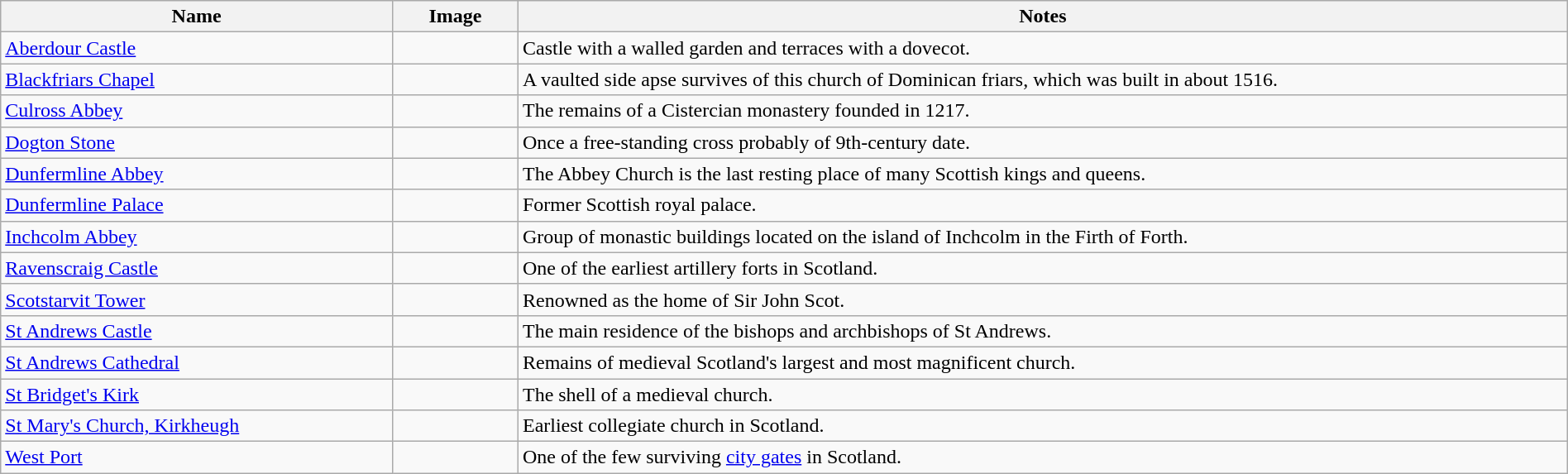<table class="wikitable" width="100%">
<tr>
<th width="25%">Name<br></th>
<th width="94px">Image</th>
<th>Notes</th>
</tr>
<tr>
<td><a href='#'>Aberdour Castle</a></td>
<td></td>
<td>Castle with a walled garden and terraces with a dovecot.</td>
</tr>
<tr>
<td><a href='#'>Blackfriars Chapel</a></td>
<td></td>
<td>A vaulted side apse survives of this church of Dominican friars, which was built in about 1516.</td>
</tr>
<tr>
<td><a href='#'>Culross Abbey</a></td>
<td></td>
<td>The remains of a Cistercian monastery founded in 1217.</td>
</tr>
<tr>
<td><a href='#'>Dogton Stone</a></td>
<td></td>
<td>Once a free-standing cross probably of 9th-century date.</td>
</tr>
<tr>
<td><a href='#'>Dunfermline Abbey</a></td>
<td></td>
<td>The Abbey Church is the last resting place of many Scottish kings and queens.</td>
</tr>
<tr>
<td><a href='#'>Dunfermline Palace</a></td>
<td></td>
<td>Former Scottish royal palace.</td>
</tr>
<tr>
<td><a href='#'>Inchcolm Abbey</a></td>
<td></td>
<td>Group of monastic buildings located on the island of Inchcolm in the Firth of Forth.</td>
</tr>
<tr>
<td><a href='#'>Ravenscraig Castle</a></td>
<td></td>
<td>One of the earliest artillery forts in Scotland.</td>
</tr>
<tr>
<td><a href='#'>Scotstarvit Tower</a></td>
<td></td>
<td>Renowned as the home of Sir John Scot.</td>
</tr>
<tr>
<td><a href='#'>St Andrews Castle</a></td>
<td></td>
<td>The main residence of the bishops and archbishops of St Andrews.</td>
</tr>
<tr>
<td><a href='#'>St Andrews Cathedral</a></td>
<td></td>
<td>Remains of medieval Scotland's largest and most magnificent church.</td>
</tr>
<tr>
<td><a href='#'>St Bridget's Kirk</a></td>
<td></td>
<td>The shell of a medieval church.</td>
</tr>
<tr>
<td><a href='#'>St Mary's Church, Kirkheugh</a></td>
<td></td>
<td>Earliest collegiate church in Scotland.</td>
</tr>
<tr>
<td><a href='#'>West Port</a></td>
<td></td>
<td>One of the few surviving <a href='#'>city gates</a> in Scotland.</td>
</tr>
</table>
